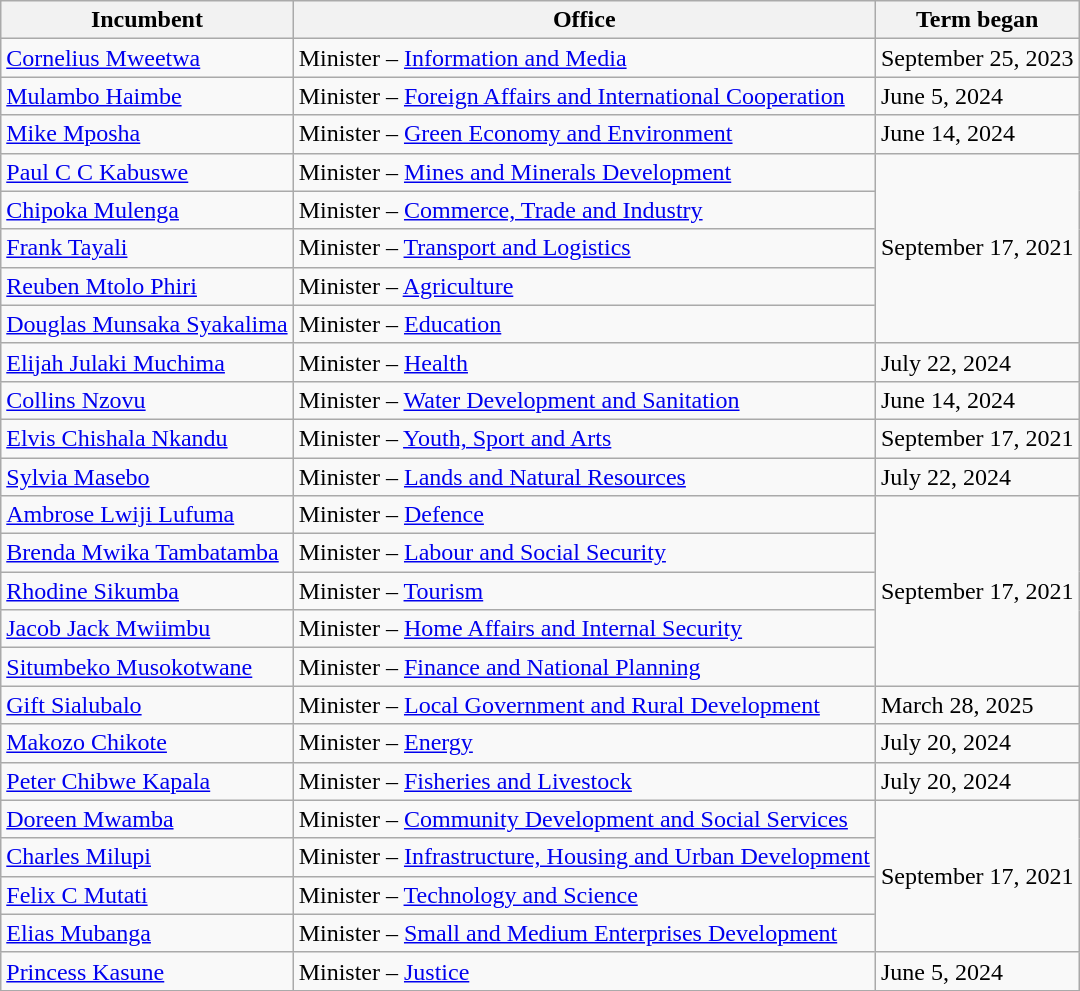<table class="wikitable">
<tr>
<th>Incumbent</th>
<th>Office</th>
<th>Term began</th>
</tr>
<tr>
<td><a href='#'>Cornelius Mweetwa</a></td>
<td>Minister – <a href='#'>Information and Media</a></td>
<td>September 25, 2023</td>
</tr>
<tr>
<td><a href='#'>Mulambo Haimbe</a></td>
<td>Minister – <a href='#'>Foreign Affairs and International Cooperation</a></td>
<td>June 5, 2024</td>
</tr>
<tr>
<td><a href='#'>Mike Mposha</a></td>
<td>Minister – <a href='#'>Green Economy and Environment</a></td>
<td>June 14, 2024</td>
</tr>
<tr>
<td><a href='#'>Paul C C Kabuswe</a></td>
<td>Minister – <a href='#'>Mines and Minerals Development</a></td>
<td rowspan="5">September 17, 2021</td>
</tr>
<tr>
<td><a href='#'>Chipoka Mulenga</a></td>
<td>Minister – <a href='#'>Commerce, Trade and Industry</a></td>
</tr>
<tr>
<td><a href='#'>Frank Tayali</a></td>
<td>Minister – <a href='#'>Transport and Logistics</a></td>
</tr>
<tr>
<td><a href='#'>Reuben Mtolo Phiri</a></td>
<td>Minister – <a href='#'>Agriculture</a></td>
</tr>
<tr>
<td><a href='#'>Douglas Munsaka Syakalima</a></td>
<td>Minister – <a href='#'>Education</a></td>
</tr>
<tr>
<td><a href='#'>Elijah Julaki Muchima</a></td>
<td>Minister – <a href='#'>Health</a></td>
<td>July 22, 2024</td>
</tr>
<tr>
<td><a href='#'>Collins Nzovu</a></td>
<td>Minister – <a href='#'>Water Development and Sanitation</a></td>
<td>June 14, 2024</td>
</tr>
<tr>
<td><a href='#'>Elvis Chishala Nkandu</a></td>
<td>Minister – <a href='#'>Youth, Sport and Arts</a></td>
<td>September 17, 2021</td>
</tr>
<tr>
<td><a href='#'>Sylvia Masebo</a></td>
<td>Minister – <a href='#'>Lands and Natural Resources</a></td>
<td>July 22, 2024</td>
</tr>
<tr>
<td><a href='#'>Ambrose Lwiji Lufuma</a></td>
<td>Minister – <a href='#'>Defence</a></td>
<td rowspan="5">September 17, 2021</td>
</tr>
<tr>
<td><a href='#'>Brenda Mwika Tambatamba</a></td>
<td>Minister – <a href='#'>Labour and Social Security</a></td>
</tr>
<tr>
<td><a href='#'>Rhodine Sikumba</a></td>
<td>Minister – <a href='#'>Tourism</a></td>
</tr>
<tr>
<td><a href='#'>Jacob Jack Mwiimbu</a></td>
<td>Minister – <a href='#'>Home Affairs and Internal Security</a></td>
</tr>
<tr>
<td><a href='#'>Situmbeko Musokotwane</a></td>
<td>Minister – <a href='#'>Finance and National Planning</a></td>
</tr>
<tr>
<td><a href='#'>Gift Sialubalo</a></td>
<td>Minister – <a href='#'>Local Government and Rural Development</a></td>
<td>March 28, 2025</td>
</tr>
<tr>
<td><a href='#'>Makozo Chikote</a></td>
<td>Minister – <a href='#'>Energy</a></td>
<td>July 20, 2024</td>
</tr>
<tr>
<td><a href='#'>Peter Chibwe Kapala</a></td>
<td>Minister – <a href='#'>Fisheries and Livestock</a></td>
<td>July 20, 2024</td>
</tr>
<tr>
<td><a href='#'>Doreen Mwamba</a></td>
<td>Minister – <a href='#'>Community Development and Social Services</a></td>
<td rowspan="4">September 17, 2021</td>
</tr>
<tr>
<td><a href='#'>Charles Milupi</a></td>
<td>Minister – <a href='#'>Infrastructure, Housing and Urban Development</a></td>
</tr>
<tr>
<td><a href='#'>Felix C Mutati</a></td>
<td>Minister – <a href='#'>Technology and Science</a></td>
</tr>
<tr>
<td><a href='#'>Elias Mubanga</a></td>
<td>Minister – <a href='#'>Small and Medium Enterprises Development</a></td>
</tr>
<tr>
<td><a href='#'>Princess Kasune</a></td>
<td>Minister – <a href='#'>Justice</a></td>
<td>June 5, 2024</td>
</tr>
</table>
